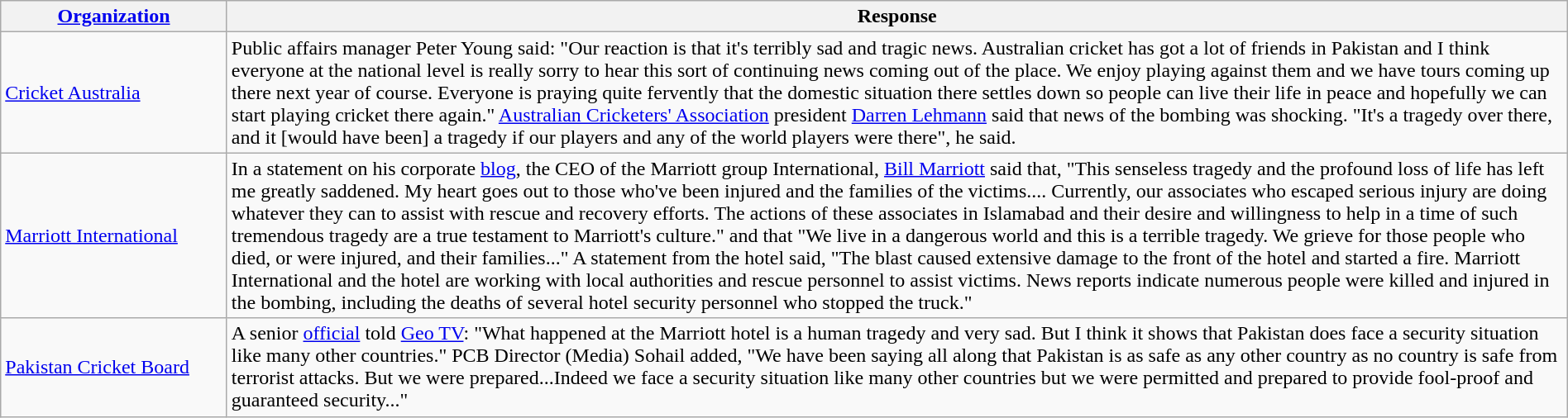<table class="wikitable"  style="margin:auto; width:100%;">
<tr>
<th style="width:175px;"><a href='#'>Organization</a></th>
<th>Response</th>
</tr>
<tr>
<td> <a href='#'>Cricket Australia</a></td>
<td>Public affairs manager Peter Young said: "Our reaction is that it's terribly sad and tragic news. Australian cricket has got a lot of friends in Pakistan and I think everyone at the national level is really sorry to hear this sort of continuing news coming out of the place. We enjoy playing against them and we have tours coming up there next year of course. Everyone is praying quite fervently that the domestic situation there settles down so people can live their life in peace and hopefully we can start playing cricket there again." <a href='#'>Australian Cricketers' Association</a> president <a href='#'>Darren Lehmann</a> said that news of the bombing was shocking. "It's a tragedy over there, and it [would have been] a tragedy if our players and any of the world players were there", he said.</td>
</tr>
<tr>
<td> <a href='#'>Marriott International</a></td>
<td>In a statement on his corporate <a href='#'>blog</a>, the CEO of the Marriott group International, <a href='#'>Bill Marriott</a> said that, "This senseless tragedy and the profound loss of life has left me greatly saddened. My heart goes out to those who've been injured and the families of the victims.... Currently, our associates who escaped serious injury are doing whatever they can to assist with rescue and recovery efforts. The actions of these associates in Islamabad and their desire and willingness to help in a time of such tremendous tragedy are a true testament to Marriott's culture." and that "We live in a dangerous world and this is a terrible tragedy. We grieve for those people who died, or were injured, and their families..." A statement from the hotel said, "The blast caused extensive damage to the front of the hotel and started a fire. Marriott International and the hotel are working with local authorities and rescue personnel to assist victims. News reports indicate numerous people were killed and injured in the bombing, including the deaths of several hotel security personnel who stopped the truck."</td>
</tr>
<tr>
<td> <a href='#'>Pakistan Cricket Board</a></td>
<td>A senior <a href='#'>official</a> told <a href='#'>Geo TV</a>: "What happened at the Marriott hotel is a human tragedy and very sad. But I think it shows that Pakistan does face a security situation like many other countries." PCB Director (Media) Sohail added, "We have been saying all along that Pakistan is as safe as any other country as no country is safe from terrorist attacks. But we were prepared...Indeed we face a security situation like many other countries but we were permitted and prepared to provide fool-proof and guaranteed security..."</td>
</tr>
</table>
